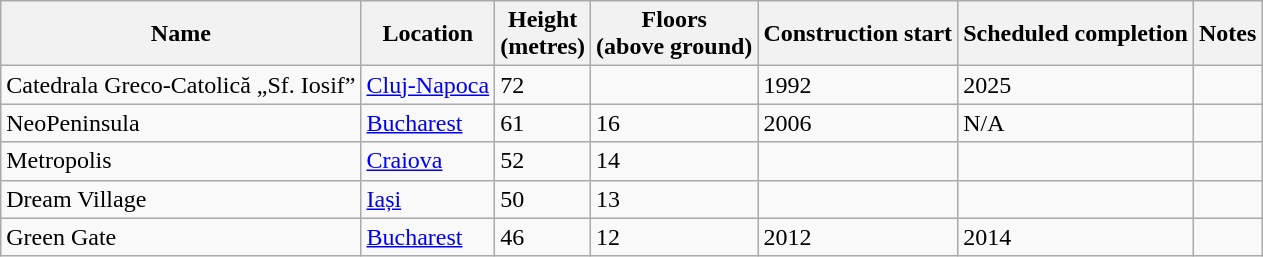<table class="wikitable sortable">
<tr>
<th>Name</th>
<th>Location</th>
<th>Height<br>(metres)</th>
<th>Floors<br>(above ground)</th>
<th>Construction start</th>
<th>Scheduled completion</th>
<th>Notes</th>
</tr>
<tr>
<td>Catedrala Greco-Catolică „Sf. Iosif”</td>
<td><a href='#'>Cluj-Napoca</a></td>
<td>72</td>
<td></td>
<td>1992</td>
<td>2025</td>
<td></td>
</tr>
<tr>
<td>NeoPeninsula</td>
<td><a href='#'>Bucharest</a></td>
<td>61</td>
<td>16</td>
<td>2006</td>
<td>N/A</td>
<td></td>
</tr>
<tr>
<td>Metropolis</td>
<td><a href='#'>Craiova</a></td>
<td>52</td>
<td>14</td>
<td></td>
<td></td>
<td></td>
</tr>
<tr>
<td>Dream Village</td>
<td><a href='#'>Iași</a></td>
<td>50</td>
<td>13</td>
<td></td>
<td></td>
<td></td>
</tr>
<tr>
<td>Green Gate</td>
<td><a href='#'>Bucharest</a></td>
<td>46</td>
<td>12</td>
<td>2012</td>
<td>2014 </td>
<td></td>
</tr>
</table>
